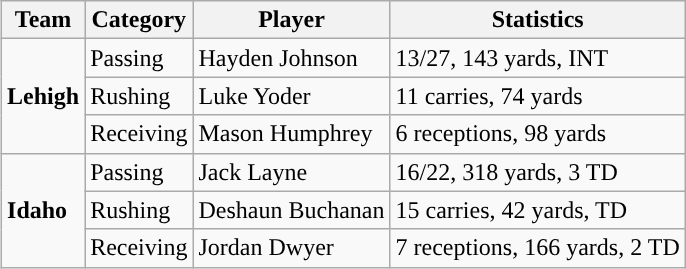<table class="wikitable" style="float: right;">
<tr>
<th>Team</th>
<th>Category</th>
<th>Player</th>
<th>Statistics</th>
</tr>
<tr>
<td rowspan=3><strong>Lehigh</strong></td>
<td>Passing</td>
<td>Hayden Johnson</td>
<td>13/27, 143 yards, INT</td>
</tr>
<tr>
<td>Rushing</td>
<td>Luke Yoder</td>
<td>11 carries, 74 yards</td>
</tr>
<tr>
<td>Receiving</td>
<td>Mason Humphrey</td>
<td>6 receptions, 98 yards</td>
</tr>
<tr>
<td rowspan=3><strong>Idaho</strong></td>
<td>Passing</td>
<td>Jack Layne</td>
<td>16/22, 318 yards, 3 TD</td>
</tr>
<tr>
<td>Rushing</td>
<td>Deshaun Buchanan</td>
<td>15 carries, 42 yards, TD</td>
</tr>
<tr>
<td>Receiving</td>
<td>Jordan Dwyer</td>
<td>7 receptions, 166 yards, 2 TD</td>
</tr>
</table>
